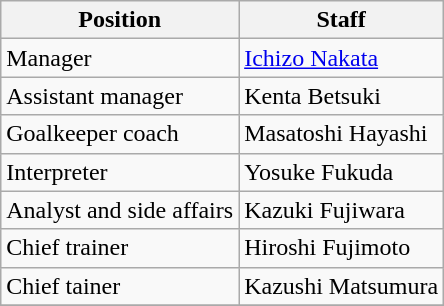<table class="wikitable">
<tr>
<th>Position</th>
<th>Staff</th>
</tr>
<tr>
<td>Manager</td>
<td> <a href='#'>Ichizo Nakata</a></td>
</tr>
<tr>
<td>Assistant manager</td>
<td> Kenta Betsuki</td>
</tr>
<tr>
<td>Goalkeeper coach</td>
<td> Masatoshi Hayashi</td>
</tr>
<tr>
<td>Interpreter</td>
<td> Yosuke Fukuda</td>
</tr>
<tr>
<td>Analyst and side affairs</td>
<td> Kazuki Fujiwara</td>
</tr>
<tr>
<td>Chief trainer</td>
<td> Hiroshi Fujimoto</td>
</tr>
<tr>
<td>Chief tainer</td>
<td> Kazushi Matsumura</td>
</tr>
<tr>
</tr>
</table>
